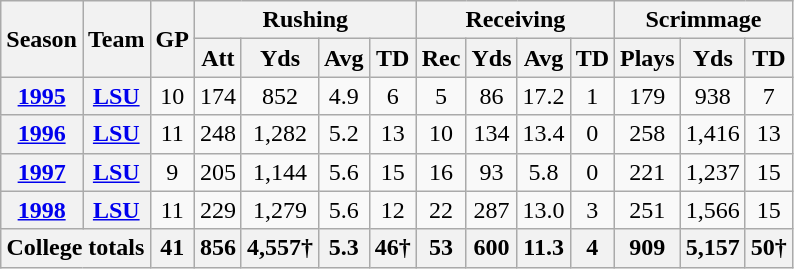<table class="wikitable" style="text-align:center;">
<tr>
<th rowspan="2">Season</th>
<th rowspan="2">Team</th>
<th rowspan="2">GP</th>
<th colspan="4">Rushing</th>
<th colspan="4">Receiving</th>
<th colspan="4">Scrimmage</th>
</tr>
<tr>
<th>Att</th>
<th>Yds</th>
<th>Avg</th>
<th>TD</th>
<th>Rec</th>
<th>Yds</th>
<th>Avg</th>
<th>TD</th>
<th>Plays</th>
<th>Yds</th>
<th>TD</th>
</tr>
<tr>
<th><a href='#'>1995</a></th>
<th><a href='#'>LSU</a></th>
<td>10</td>
<td>174</td>
<td>852</td>
<td>4.9</td>
<td>6</td>
<td>5</td>
<td>86</td>
<td>17.2</td>
<td>1</td>
<td>179</td>
<td>938</td>
<td>7</td>
</tr>
<tr>
<th><a href='#'>1996</a></th>
<th><a href='#'>LSU</a></th>
<td>11</td>
<td>248</td>
<td>1,282</td>
<td>5.2</td>
<td>13</td>
<td>10</td>
<td>134</td>
<td>13.4</td>
<td>0</td>
<td>258</td>
<td>1,416</td>
<td>13</td>
</tr>
<tr>
<th><a href='#'>1997</a></th>
<th><a href='#'>LSU</a></th>
<td>9</td>
<td>205</td>
<td>1,144</td>
<td>5.6</td>
<td>15</td>
<td>16</td>
<td>93</td>
<td>5.8</td>
<td>0</td>
<td>221</td>
<td>1,237</td>
<td>15</td>
</tr>
<tr>
<th><a href='#'>1998</a></th>
<th><a href='#'>LSU</a></th>
<td>11</td>
<td>229</td>
<td>1,279</td>
<td>5.6</td>
<td>12</td>
<td>22</td>
<td>287</td>
<td>13.0</td>
<td>3</td>
<td>251</td>
<td>1,566</td>
<td>15</td>
</tr>
<tr>
<th colspan="2">College totals</th>
<th>41</th>
<th>856</th>
<th>4,557†</th>
<th>5.3</th>
<th>46†</th>
<th>53</th>
<th>600</th>
<th>11.3</th>
<th>4</th>
<th>909</th>
<th>5,157</th>
<th>50†</th>
</tr>
</table>
